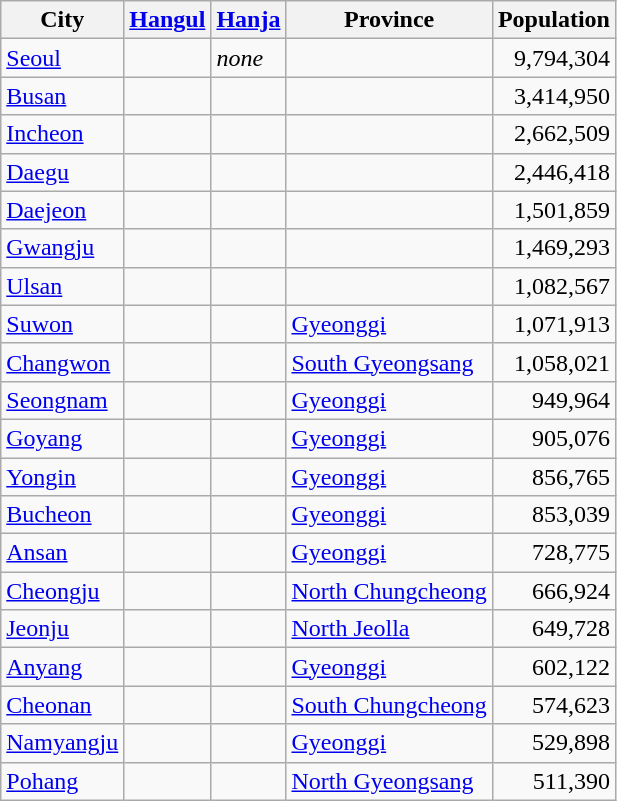<table class="wikitable sortable" style="text-align:right;">
<tr>
<th>City</th>
<th><a href='#'>Hangul</a></th>
<th><a href='#'>Hanja</a></th>
<th>Province</th>
<th>Population<br></th>
</tr>
<tr>
<td align="left"><a href='#'>Seoul</a></td>
<td align="left"><span></span></td>
<td align="left"><em>none</em></td>
<td align="left"></td>
<td>9,794,304</td>
</tr>
<tr>
<td align="left"><a href='#'>Busan</a></td>
<td align="left"><span></span></td>
<td align="left"><span></span></td>
<td align="left"></td>
<td>3,414,950</td>
</tr>
<tr>
<td align="left"><a href='#'>Incheon</a></td>
<td align="left"><span></span></td>
<td align="left"><span></span></td>
<td align="left"></td>
<td>2,662,509</td>
</tr>
<tr>
<td align="left"><a href='#'>Daegu</a></td>
<td align="left"><span></span></td>
<td align="left"><span></span></td>
<td align="left"></td>
<td>2,446,418</td>
</tr>
<tr>
<td align="left"><a href='#'>Daejeon</a></td>
<td align="left"><span></span></td>
<td align="left"><span></span></td>
<td align="left"></td>
<td>1,501,859</td>
</tr>
<tr>
<td align="left"><a href='#'>Gwangju</a></td>
<td align="left"><span></span></td>
<td align="left"><span></span></td>
<td align="left"></td>
<td>1,469,293</td>
</tr>
<tr>
<td align="left"><a href='#'>Ulsan</a></td>
<td align="left"><span></span></td>
<td align="left"><span></span></td>
<td align="left"></td>
<td>1,082,567</td>
</tr>
<tr>
<td align="left"><a href='#'>Suwon</a></td>
<td align="left"><span></span></td>
<td align="left"><span></span></td>
<td align="left"><a href='#'>Gyeonggi</a></td>
<td>1,071,913</td>
</tr>
<tr>
<td align="left"><a href='#'>Changwon</a></td>
<td align="left"><span></span></td>
<td align="left"><span></span></td>
<td align="left"><a href='#'>South Gyeongsang</a></td>
<td>1,058,021</td>
</tr>
<tr>
<td align="left"><a href='#'>Seongnam</a></td>
<td align="left"><span></span></td>
<td align="left"><span></span></td>
<td align="left"><a href='#'>Gyeonggi</a></td>
<td>949,964</td>
</tr>
<tr>
<td align="left"><a href='#'>Goyang</a></td>
<td align="left"><span></span></td>
<td align="left"><span></span></td>
<td align="left"><a href='#'>Gyeonggi</a></td>
<td>905,076</td>
</tr>
<tr>
<td align="left"><a href='#'>Yongin</a></td>
<td align="left"><span></span></td>
<td align="left"><span></span></td>
<td align="left"><a href='#'>Gyeonggi</a></td>
<td>856,765</td>
</tr>
<tr>
<td align="left"><a href='#'>Bucheon</a></td>
<td align="left"><span></span></td>
<td align="left"><span></span></td>
<td align="left"><a href='#'>Gyeonggi</a></td>
<td>853,039</td>
</tr>
<tr>
<td align="left"><a href='#'>Ansan</a></td>
<td align="left"><span></span></td>
<td align="left"><span></span></td>
<td align="left"><a href='#'>Gyeonggi</a></td>
<td>728,775</td>
</tr>
<tr>
<td align="left"><a href='#'>Cheongju</a></td>
<td align="left"><span></span></td>
<td align="left"><span></span></td>
<td align="left"><a href='#'>North Chungcheong</a></td>
<td>666,924</td>
</tr>
<tr>
<td align="left"><a href='#'>Jeonju</a></td>
<td align="left"><span></span></td>
<td align="left"><span></span></td>
<td align="left"><a href='#'>North Jeolla</a></td>
<td>649,728</td>
</tr>
<tr>
<td align="left"><a href='#'>Anyang</a></td>
<td align="left"><span></span></td>
<td align="left"><span></span></td>
<td align="left"><a href='#'>Gyeonggi</a></td>
<td>602,122</td>
</tr>
<tr>
<td align="left"><a href='#'>Cheonan</a></td>
<td align="left"><span></span></td>
<td align="left"><span></span></td>
<td align="left"><a href='#'>South Chungcheong</a></td>
<td>574,623</td>
</tr>
<tr>
<td align="left"><a href='#'>Namyangju</a></td>
<td align="left"><span></span></td>
<td align="left"><span></span></td>
<td align="left"><a href='#'>Gyeonggi</a></td>
<td>529,898</td>
</tr>
<tr>
<td align="left"><a href='#'>Pohang</a></td>
<td align="left"><span></span></td>
<td align="left"><span></span></td>
<td align="left"><a href='#'>North Gyeongsang</a></td>
<td>511,390</td>
</tr>
</table>
